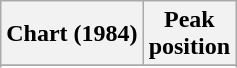<table class="wikitable sortable">
<tr>
<th scope="col">Chart (1984)</th>
<th scope="col">Peak<br>position</th>
</tr>
<tr>
</tr>
<tr>
</tr>
</table>
